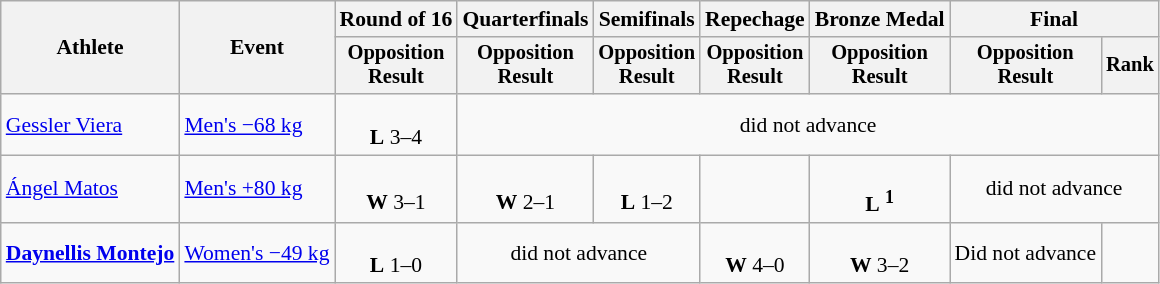<table class="wikitable" style="font-size:90%">
<tr>
<th rowspan="2">Athlete</th>
<th rowspan="2">Event</th>
<th>Round of 16</th>
<th>Quarterfinals</th>
<th>Semifinals</th>
<th>Repechage</th>
<th>Bronze Medal</th>
<th colspan=2>Final</th>
</tr>
<tr style="font-size:95%">
<th>Opposition<br>Result</th>
<th>Opposition<br>Result</th>
<th>Opposition<br>Result</th>
<th>Opposition<br>Result</th>
<th>Opposition<br>Result</th>
<th>Opposition<br>Result</th>
<th>Rank</th>
</tr>
<tr align=center>
<td align=left><a href='#'>Gessler Viera</a></td>
<td align=left><a href='#'>Men's −68 kg</a></td>
<td><br><strong>L</strong> 3–4</td>
<td colspan=6>did not advance</td>
</tr>
<tr align=center>
<td align=left><a href='#'>Ángel Matos</a></td>
<td align=left><a href='#'>Men's +80 kg</a></td>
<td><br><strong>W</strong> 3–1</td>
<td><br><strong>W</strong> 2–1</td>
<td><br><strong>L</strong> 1–2</td>
<td></td>
<td><br><strong>L</strong> <sup><strong>1</strong></sup></td>
<td colspan=2>did not advance</td>
</tr>
<tr align=center>
<td align=left><strong><a href='#'>Daynellis Montejo</a></strong></td>
<td align=left><a href='#'>Women's −49 kg</a></td>
<td><br><strong>L</strong> 1–0</td>
<td colspan=2>did not advance</td>
<td><br><strong>W</strong> 4–0</td>
<td><br><strong>W</strong> 3–2</td>
<td>Did not advance</td>
<td></td>
</tr>
</table>
